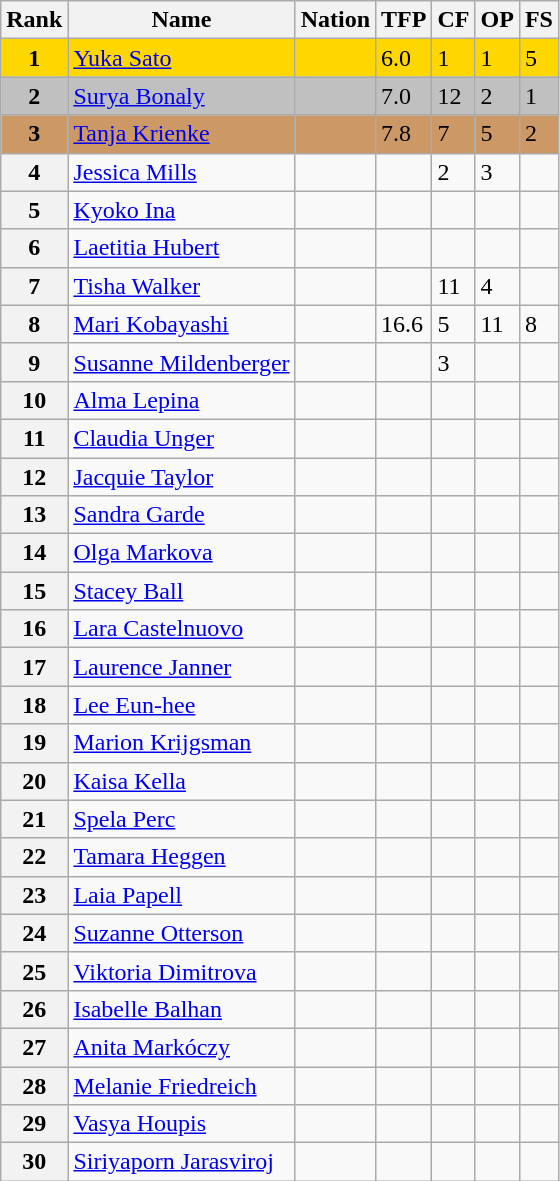<table class="wikitable sortable">
<tr>
<th>Rank</th>
<th>Name</th>
<th>Nation</th>
<th>TFP</th>
<th>CF</th>
<th>OP</th>
<th>FS</th>
</tr>
<tr bgcolor=gold>
<td align=center><strong>1</strong></td>
<td><a href='#'>Yuka Sato</a></td>
<td></td>
<td>6.0</td>
<td>1</td>
<td>1</td>
<td>5</td>
</tr>
<tr bgcolor=silver>
<td align=center><strong>2</strong></td>
<td><a href='#'>Surya Bonaly</a></td>
<td></td>
<td>7.0</td>
<td>12</td>
<td>2</td>
<td>1</td>
</tr>
<tr bgcolor=cc9966>
<td align=center><strong>3</strong></td>
<td><a href='#'>Tanja Krienke</a></td>
<td></td>
<td>7.8</td>
<td>7</td>
<td>5</td>
<td>2</td>
</tr>
<tr>
<th>4</th>
<td><a href='#'>Jessica Mills</a></td>
<td></td>
<td></td>
<td>2</td>
<td>3</td>
<td></td>
</tr>
<tr>
<th>5</th>
<td><a href='#'>Kyoko Ina</a></td>
<td></td>
<td></td>
<td></td>
<td></td>
<td></td>
</tr>
<tr>
<th>6</th>
<td><a href='#'>Laetitia Hubert</a></td>
<td></td>
<td></td>
<td></td>
<td></td>
<td></td>
</tr>
<tr>
<th>7</th>
<td><a href='#'>Tisha Walker</a></td>
<td></td>
<td></td>
<td>11</td>
<td>4</td>
<td></td>
</tr>
<tr>
<th>8</th>
<td><a href='#'>Mari Kobayashi</a></td>
<td></td>
<td>16.6</td>
<td>5</td>
<td>11</td>
<td>8</td>
</tr>
<tr>
<th>9</th>
<td><a href='#'>Susanne Mildenberger</a></td>
<td></td>
<td></td>
<td>3</td>
<td></td>
<td></td>
</tr>
<tr>
<th>10</th>
<td><a href='#'>Alma Lepina</a></td>
<td></td>
<td></td>
<td></td>
<td></td>
<td></td>
</tr>
<tr>
<th>11</th>
<td><a href='#'>Claudia Unger</a></td>
<td></td>
<td></td>
<td></td>
<td></td>
<td></td>
</tr>
<tr>
<th>12</th>
<td><a href='#'>Jacquie Taylor</a></td>
<td></td>
<td></td>
<td></td>
<td></td>
<td></td>
</tr>
<tr>
<th>13</th>
<td><a href='#'>Sandra Garde</a></td>
<td></td>
<td></td>
<td></td>
<td></td>
<td></td>
</tr>
<tr>
<th>14</th>
<td><a href='#'>Olga Markova</a></td>
<td></td>
<td></td>
<td></td>
<td></td>
<td></td>
</tr>
<tr>
<th>15</th>
<td><a href='#'>Stacey Ball</a></td>
<td></td>
<td></td>
<td></td>
<td></td>
<td></td>
</tr>
<tr>
<th>16</th>
<td><a href='#'>Lara Castelnuovo</a></td>
<td></td>
<td></td>
<td></td>
<td></td>
<td></td>
</tr>
<tr>
<th>17</th>
<td><a href='#'>Laurence Janner</a></td>
<td></td>
<td></td>
<td></td>
<td></td>
<td></td>
</tr>
<tr>
<th>18</th>
<td><a href='#'>Lee Eun-hee</a></td>
<td></td>
<td></td>
<td></td>
<td></td>
<td></td>
</tr>
<tr>
<th>19</th>
<td><a href='#'>Marion Krijgsman</a></td>
<td></td>
<td></td>
<td></td>
<td></td>
<td></td>
</tr>
<tr>
<th>20</th>
<td><a href='#'>Kaisa Kella</a></td>
<td></td>
<td></td>
<td></td>
<td></td>
<td></td>
</tr>
<tr>
<th>21</th>
<td><a href='#'>Spela Perc</a></td>
<td></td>
<td></td>
<td></td>
<td></td>
<td></td>
</tr>
<tr>
<th>22</th>
<td><a href='#'>Tamara Heggen</a></td>
<td></td>
<td></td>
<td></td>
<td></td>
<td></td>
</tr>
<tr>
<th>23</th>
<td><a href='#'>Laia Papell</a></td>
<td></td>
<td></td>
<td></td>
<td></td>
<td></td>
</tr>
<tr>
<th>24</th>
<td><a href='#'>Suzanne Otterson</a></td>
<td></td>
<td></td>
<td></td>
<td></td>
<td></td>
</tr>
<tr>
<th>25</th>
<td><a href='#'>Viktoria Dimitrova</a></td>
<td></td>
<td></td>
<td></td>
<td></td>
<td></td>
</tr>
<tr>
<th>26</th>
<td><a href='#'>Isabelle Balhan</a></td>
<td></td>
<td></td>
<td></td>
<td></td>
<td></td>
</tr>
<tr>
<th>27</th>
<td><a href='#'>Anita Markóczy</a></td>
<td></td>
<td></td>
<td></td>
<td></td>
<td></td>
</tr>
<tr>
<th>28</th>
<td><a href='#'>Melanie Friedreich</a></td>
<td></td>
<td></td>
<td></td>
<td></td>
<td></td>
</tr>
<tr>
<th>29</th>
<td><a href='#'>Vasya Houpis</a></td>
<td></td>
<td></td>
<td></td>
<td></td>
<td></td>
</tr>
<tr>
<th>30</th>
<td><a href='#'>Siriyaporn Jarasviroj</a></td>
<td></td>
<td></td>
<td></td>
<td></td>
<td></td>
</tr>
</table>
